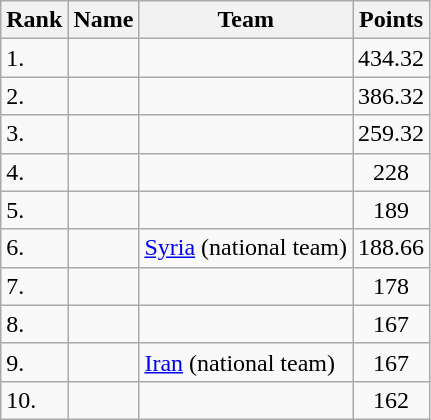<table class="wikitable sortable">
<tr>
<th>Rank</th>
<th>Name</th>
<th>Team</th>
<th>Points</th>
</tr>
<tr>
<td>1.</td>
<td></td>
<td></td>
<td align=center>434.32</td>
</tr>
<tr>
<td>2.</td>
<td></td>
<td></td>
<td align=center>386.32</td>
</tr>
<tr>
<td>3.</td>
<td></td>
<td></td>
<td align=center>259.32</td>
</tr>
<tr>
<td>4.</td>
<td></td>
<td></td>
<td align=center>228</td>
</tr>
<tr>
<td>5.</td>
<td></td>
<td></td>
<td align=center>189</td>
</tr>
<tr>
<td>6.</td>
<td></td>
<td><a href='#'>Syria</a> (national team)</td>
<td align=center>188.66</td>
</tr>
<tr>
<td>7.</td>
<td></td>
<td></td>
<td align=center>178</td>
</tr>
<tr>
<td>8.</td>
<td></td>
<td></td>
<td align=center>167</td>
</tr>
<tr>
<td>9.</td>
<td></td>
<td><a href='#'>Iran</a> (national team)</td>
<td align=center>167</td>
</tr>
<tr>
<td>10.</td>
<td></td>
<td></td>
<td align=center>162</td>
</tr>
</table>
